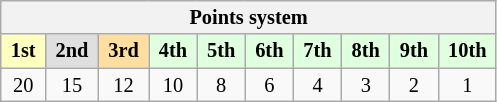<table class="wikitable" style="font-size: 85%; text-align: center">
<tr>
<th colspan=19>Points system</th>
</tr>
<tr>
<td style="background:#ffffbf;"> <strong>1st</strong> </td>
<td style="background:#dfdfdf;"> <strong>2nd</strong> </td>
<td style="background:#ffdf9f;"> <strong>3rd</strong> </td>
<td style="background:#dfffdf;"> <strong>4th</strong> </td>
<td style="background:#dfffdf;"> <strong>5th</strong> </td>
<td style="background:#dfffdf;"> <strong>6th</strong> </td>
<td style="background:#dfffdf;"> <strong>7th</strong> </td>
<td style="background:#dfffdf;"> <strong>8th</strong> </td>
<td style="background:#dfffdf;"> <strong>9th</strong> </td>
<td style="background:#dfffdf;"> <strong>10th</strong> </td>
</tr>
<tr>
<td>20</td>
<td>15</td>
<td>12</td>
<td>10</td>
<td>8</td>
<td>6</td>
<td>4</td>
<td>3</td>
<td>2</td>
<td>1</td>
</tr>
</table>
